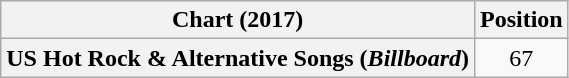<table class="wikitable plainrowheaders" style="text-align:center">
<tr>
<th>Chart (2017)</th>
<th>Position</th>
</tr>
<tr>
<th scope="row">US Hot Rock & Alternative Songs (<em>Billboard</em>)</th>
<td>67</td>
</tr>
</table>
